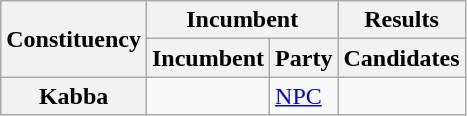<table class="wikitable sortable">
<tr>
<th rowspan="2">Constituency</th>
<th colspan="2">Incumbent</th>
<th>Results</th>
</tr>
<tr valign="bottom">
<th>Incumbent</th>
<th>Party</th>
<th>Candidates</th>
</tr>
<tr>
<th>Kabba</th>
<td></td>
<td><a href='#'>NPC</a></td>
<td nowrap=""></td>
</tr>
</table>
